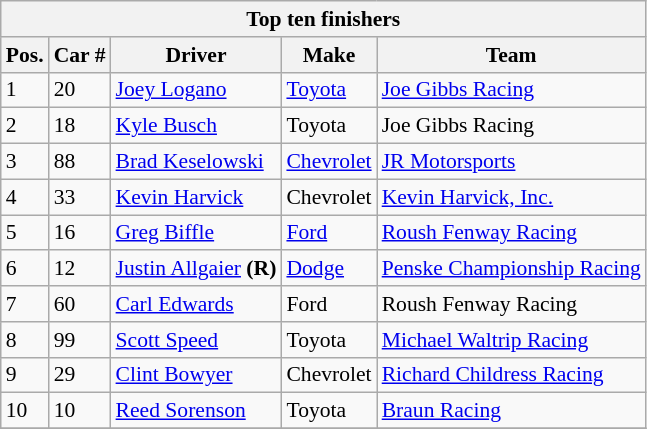<table class="wikitable" style="font-size: 90%;">
<tr>
<th colspan=9>Top ten finishers</th>
</tr>
<tr>
<th>Pos.</th>
<th>Car #</th>
<th>Driver</th>
<th>Make</th>
<th>Team</th>
</tr>
<tr>
<td>1</td>
<td>20</td>
<td><a href='#'>Joey Logano</a></td>
<td><a href='#'>Toyota</a></td>
<td><a href='#'>Joe Gibbs Racing</a></td>
</tr>
<tr>
<td>2</td>
<td>18</td>
<td><a href='#'>Kyle Busch</a></td>
<td>Toyota</td>
<td>Joe Gibbs Racing</td>
</tr>
<tr>
<td>3</td>
<td>88</td>
<td><a href='#'>Brad Keselowski</a></td>
<td><a href='#'>Chevrolet</a></td>
<td><a href='#'>JR Motorsports</a></td>
</tr>
<tr>
<td>4</td>
<td>33</td>
<td><a href='#'>Kevin Harvick</a></td>
<td>Chevrolet</td>
<td><a href='#'>Kevin Harvick, Inc.</a></td>
</tr>
<tr>
<td>5</td>
<td>16</td>
<td><a href='#'>Greg Biffle</a></td>
<td><a href='#'>Ford</a></td>
<td><a href='#'>Roush Fenway Racing</a></td>
</tr>
<tr>
<td>6</td>
<td>12</td>
<td><a href='#'>Justin Allgaier</a> <strong>(R)</strong></td>
<td><a href='#'>Dodge</a></td>
<td><a href='#'>Penske Championship Racing</a></td>
</tr>
<tr>
<td>7</td>
<td>60</td>
<td><a href='#'>Carl Edwards</a></td>
<td>Ford</td>
<td>Roush Fenway Racing</td>
</tr>
<tr>
<td>8</td>
<td>99</td>
<td><a href='#'>Scott Speed</a></td>
<td>Toyota</td>
<td><a href='#'>Michael Waltrip Racing</a></td>
</tr>
<tr>
<td>9</td>
<td>29</td>
<td><a href='#'>Clint Bowyer</a></td>
<td>Chevrolet</td>
<td><a href='#'>Richard Childress Racing</a></td>
</tr>
<tr>
<td>10</td>
<td>10</td>
<td><a href='#'>Reed Sorenson</a></td>
<td>Toyota</td>
<td><a href='#'>Braun Racing</a></td>
</tr>
<tr>
</tr>
</table>
